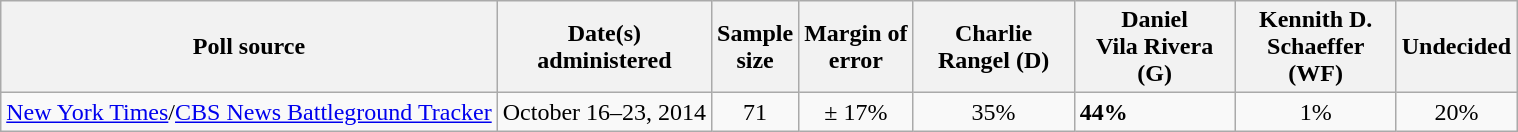<table class="wikitable">
<tr>
<th>Poll source</th>
<th>Date(s)<br>administered</th>
<th>Sample<br>size</th>
<th>Margin of<br>error</th>
<th style="width:100px;">Charlie<br>Rangel (D)</th>
<th style="width:100px;">Daniel<br>Vila Rivera (G)</th>
<th style="width:100px;">Kennith D.<br>Schaeffer (WF)</th>
<th>Undecided</th>
</tr>
<tr>
<td><a href='#'>New York Times</a>/<a href='#'>CBS News Battleground Tracker</a></td>
<td align=center>October 16–23, 2014</td>
<td align=center>71</td>
<td align=center>± 17%</td>
<td align=center>35%</td>
<td><strong>44%</strong></td>
<td align=center>1%</td>
<td align=center>20%</td>
</tr>
</table>
